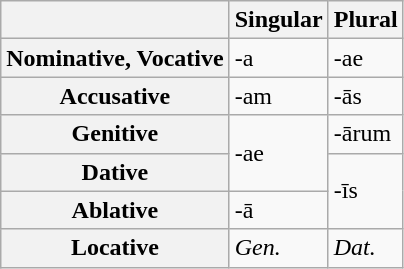<table class="wikitable">
<tr>
<th></th>
<th>Singular</th>
<th>Plural</th>
</tr>
<tr>
<th>Nominative, Vocative</th>
<td>-a</td>
<td>-ae</td>
</tr>
<tr>
<th>Accusative</th>
<td>-am</td>
<td>-ās</td>
</tr>
<tr>
<th>Genitive</th>
<td rowspan="2">-ae</td>
<td>-ārum</td>
</tr>
<tr>
<th>Dative</th>
<td rowspan="2">-īs</td>
</tr>
<tr>
<th>Ablative</th>
<td>-ā</td>
</tr>
<tr>
<th>Locative</th>
<td><em>Gen.</em></td>
<td><em>Dat.</em></td>
</tr>
</table>
